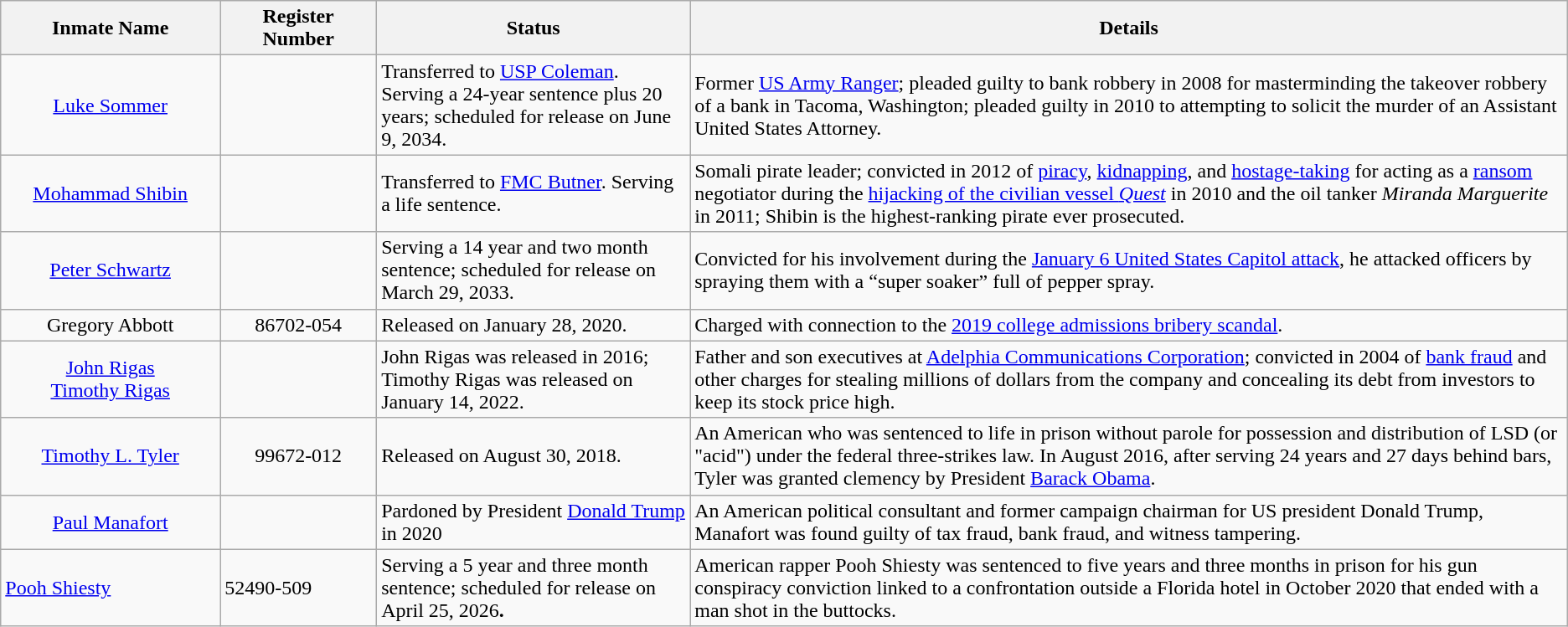<table class="wikitable sortable">
<tr>
<th width=14%>Inmate Name</th>
<th width=10%>Register Number</th>
<th width=20%>Status</th>
<th width=56%>Details</th>
</tr>
<tr>
<td style="text-align:center;"><a href='#'>Luke Sommer</a></td>
<td style="text-align:center;"></td>
<td>Transferred to <a href='#'>USP Coleman</a>. Serving a 24-year sentence plus 20 years; scheduled for release on June 9, 2034.</td>
<td>Former <a href='#'>US Army Ranger</a>; pleaded guilty to bank robbery in 2008 for masterminding the takeover robbery of a bank in Tacoma, Washington; pleaded guilty in 2010 to attempting to solicit the murder of an Assistant United States Attorney.</td>
</tr>
<tr>
<td style="text-align:center;"><a href='#'>Mohammad Shibin</a></td>
<td style="text-align:center;"></td>
<td>Transferred to <a href='#'>FMC Butner</a>. Serving a life sentence.</td>
<td>Somali pirate leader; convicted in 2012 of <a href='#'>piracy</a>, <a href='#'>kidnapping</a>, and <a href='#'>hostage-taking</a> for acting as a <a href='#'>ransom</a> negotiator during the <a href='#'>hijacking of the civilian vessel <em>Quest</em></a> in 2010 and the oil tanker <em>Miranda Marguerite</em> in 2011; Shibin is the highest-ranking pirate ever prosecuted.</td>
</tr>
<tr>
<td style="text-align:center;"><a href='#'> Peter Schwartz</a></td>
<td style="text-align:center;"></td>
<td>Serving a 14 year and two month sentence; scheduled for release on March 29, 2033.</td>
<td>Convicted for his involvement during the <a href='#'>January 6 United States Capitol attack</a>, he attacked officers by spraying them with a “super soaker” full of pepper spray. </td>
</tr>
<tr>
<td style="text-align:center;">Gregory Abbott</td>
<td style="text-align:center;">86702-054</td>
<td>Released on January 28, 2020.</td>
<td>Charged with connection to the <a href='#'>2019 college admissions bribery scandal</a>.</td>
</tr>
<tr>
<td style="text-align:center;"><a href='#'>John Rigas</a><br><a href='#'>Timothy Rigas</a></td>
<td style="text-align:center;"><br></td>
<td>John Rigas was released in 2016; Timothy Rigas was released on January 14, 2022.</td>
<td>Father and son executives at <a href='#'>Adelphia Communications Corporation</a>; convicted in 2004 of <a href='#'>bank fraud</a> and other charges for stealing millions of dollars from the company and concealing its debt from investors to keep its stock price high.</td>
</tr>
<tr>
<td style="text-align:center;"><a href='#'>Timothy L. Tyler</a></td>
<td style="text-align:center;">99672-012</td>
<td>Released on August 30, 2018.</td>
<td>An American who was sentenced to life in prison without parole for possession and distribution of LSD (or "acid") under the federal three-strikes law. In August 2016, after serving 24 years and 27 days behind bars, Tyler was granted clemency by President <a href='#'>Barack Obama</a>.</td>
</tr>
<tr>
<td style="text-align:center;"><a href='#'>Paul Manafort</a></td>
<td style="text-align:center;"></td>
<td>Pardoned by President <a href='#'>Donald Trump</a> in 2020</td>
<td>An American political consultant and former campaign chairman for US president Donald Trump, Manafort was found guilty of tax fraud, bank fraud, and witness tampering.</td>
</tr>
<tr>
<td><a href='#'>Pooh Shiesty</a></td>
<td>52490-509</td>
<td>Serving a 5 year and three month sentence; scheduled for release on April 25, 2026<strong>.</strong></td>
<td>American rapper Pooh Shiesty was sentenced to five years and three months in prison for his gun conspiracy conviction linked to a confrontation outside a Florida hotel in October 2020 that ended with a man shot in the buttocks.</td>
</tr>
</table>
